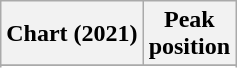<table class="wikitable plainrowheaders">
<tr>
<th>Chart (2021)</th>
<th>Peak<br>position</th>
</tr>
<tr>
</tr>
<tr>
</tr>
<tr>
</tr>
<tr>
</tr>
<tr>
</tr>
</table>
